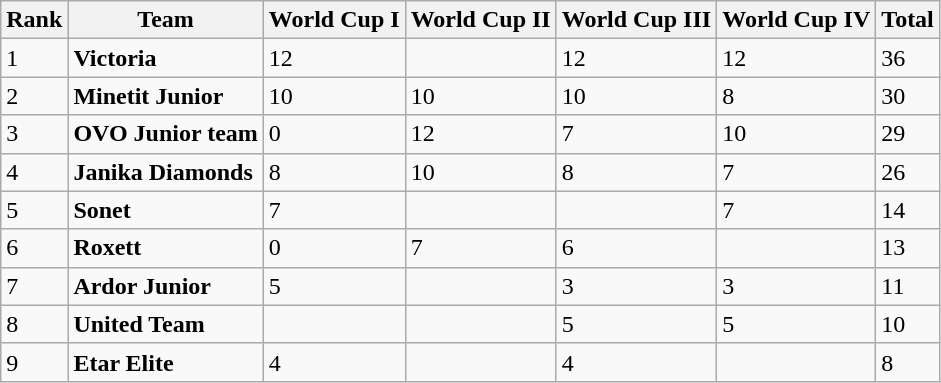<table class="wikitable sortable">
<tr>
<th>Rank</th>
<th>Team</th>
<th>World Cup I</th>
<th>World Cup II</th>
<th>World Cup III</th>
<th>World Cup IV</th>
<th>Total</th>
</tr>
<tr>
<td>1</td>
<td><strong>Victoria</strong> </td>
<td>12</td>
<td></td>
<td>12</td>
<td>12</td>
<td>36</td>
</tr>
<tr>
<td>2</td>
<td><strong>Minetit Junior</strong> </td>
<td>10</td>
<td>10</td>
<td>10</td>
<td>8</td>
<td>30</td>
</tr>
<tr>
<td>3</td>
<td><strong>OVO Junior team</strong> </td>
<td>0</td>
<td>12</td>
<td>7</td>
<td>10</td>
<td>29</td>
</tr>
<tr>
<td>4</td>
<td><strong>Janika Diamonds</strong> </td>
<td>8</td>
<td>10</td>
<td>8</td>
<td>7</td>
<td>26</td>
</tr>
<tr>
<td>5</td>
<td><strong>Sonet</strong> </td>
<td>7</td>
<td></td>
<td></td>
<td>7</td>
<td>14</td>
</tr>
<tr>
<td>6</td>
<td><strong>Roxett</strong> </td>
<td>0</td>
<td>7</td>
<td>6</td>
<td></td>
<td>13</td>
</tr>
<tr>
<td>7</td>
<td><strong>Ardor Junior</strong> </td>
<td>5</td>
<td></td>
<td>3</td>
<td>3</td>
<td>11</td>
</tr>
<tr>
<td>8</td>
<td><strong>United Team</strong> </td>
<td></td>
<td></td>
<td>5</td>
<td>5</td>
<td>10</td>
</tr>
<tr>
<td>9</td>
<td><strong>Etar Elite</strong> </td>
<td>4</td>
<td></td>
<td>4</td>
<td></td>
<td>8</td>
</tr>
</table>
